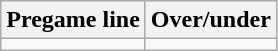<table class="wikitable">
<tr align="center">
<th style=>Pregame line</th>
<th style=>Over/under</th>
</tr>
<tr align="center">
<td></td>
<td></td>
</tr>
</table>
